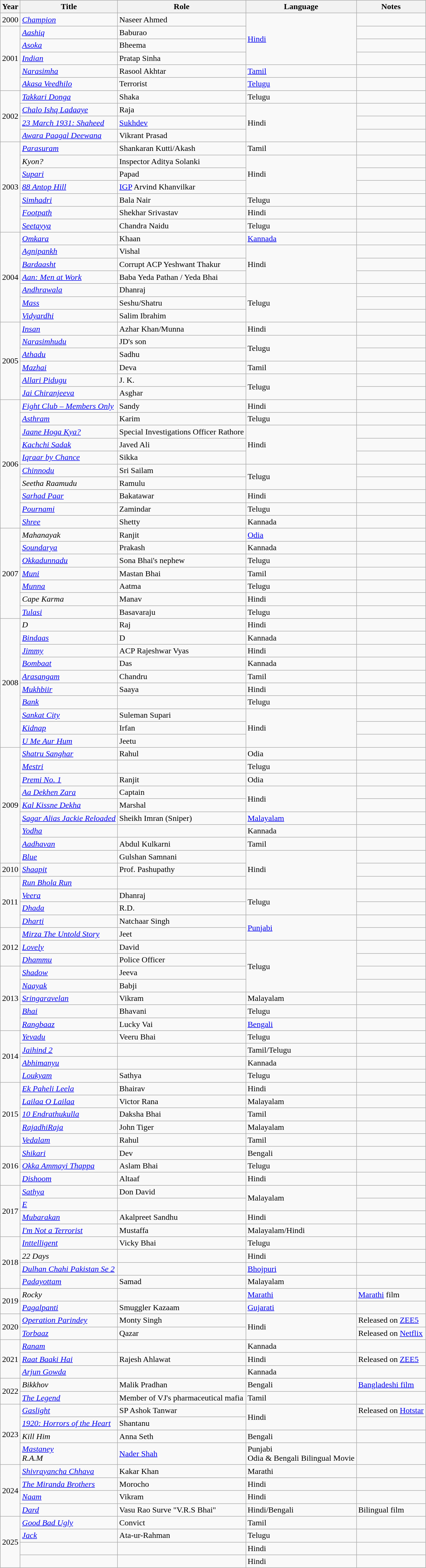<table class="wikitable sortable sortable"">
<tr>
<th>Year</th>
<th>Title</th>
<th>Role</th>
<th>Language</th>
<th class="unsortable">Notes</th>
</tr>
<tr>
<td>2000</td>
<td><em><a href='#'>Champion</a></em></td>
<td>Naseer Ahmed</td>
<td rowspan="4"><a href='#'>Hindi</a></td>
<td></td>
</tr>
<tr>
<td rowspan=5>2001</td>
<td><em><a href='#'>Aashiq</a></em></td>
<td>Baburao</td>
<td></td>
</tr>
<tr>
<td><em><a href='#'>Asoka</a></em></td>
<td>Bheema</td>
<td></td>
</tr>
<tr>
<td><em><a href='#'>Indian</a></em></td>
<td>Pratap Sinha</td>
<td></td>
</tr>
<tr>
<td><em><a href='#'>Narasimha</a></em></td>
<td>Rasool Akhtar</td>
<td><a href='#'>Tamil</a></td>
<td></td>
</tr>
<tr>
<td><em><a href='#'>Akasa Veedhilo</a></em></td>
<td>Terrorist</td>
<td><a href='#'>Telugu</a></td>
<td></td>
</tr>
<tr>
<td rowspan=4>2002</td>
<td><em><a href='#'>Takkari Donga</a></em></td>
<td>Shaka</td>
<td>Telugu</td>
<td></td>
</tr>
<tr>
<td><em><a href='#'>Chalo Ishq Ladaaye</a></em></td>
<td>Raja</td>
<td rowspan="3">Hindi</td>
<td></td>
</tr>
<tr>
<td><em><a href='#'>23 March 1931: Shaheed</a></em></td>
<td><a href='#'>Sukhdev</a></td>
<td></td>
</tr>
<tr>
<td><em><a href='#'>Awara Paagal Deewana</a></em></td>
<td>Vikrant Prasad</td>
<td></td>
</tr>
<tr>
<td rowspan=7>2003</td>
<td><em><a href='#'>Parasuram</a></em></td>
<td>Shankaran Kutti/Akash</td>
<td>Tamil</td>
<td></td>
</tr>
<tr>
<td><em>Kyon?</em></td>
<td>Inspector Aditya Solanki</td>
<td rowspan="3">Hindi</td>
<td></td>
</tr>
<tr>
<td><em><a href='#'>Supari</a></em></td>
<td>Papad</td>
<td></td>
</tr>
<tr>
<td><em><a href='#'>88 Antop Hill</a></em></td>
<td><a href='#'>IGP</a> Arvind Khanvilkar</td>
<td></td>
</tr>
<tr>
<td><em><a href='#'>Simhadri</a></em></td>
<td>Bala Nair</td>
<td>Telugu</td>
<td></td>
</tr>
<tr>
<td><em><a href='#'>Footpath</a></em></td>
<td>Shekhar Srivastav</td>
<td>Hindi</td>
<td></td>
</tr>
<tr>
<td><em><a href='#'>Seetayya</a></em></td>
<td>Chandra Naidu</td>
<td>Telugu</td>
<td></td>
</tr>
<tr>
<td rowspan=7>2004</td>
<td><em><a href='#'>Omkara</a></em></td>
<td>Khaan</td>
<td><a href='#'>Kannada</a></td>
<td></td>
</tr>
<tr>
<td><em><a href='#'>Agnipankh</a></em></td>
<td>Vishal</td>
<td rowspan="3">Hindi</td>
<td></td>
</tr>
<tr>
<td><em><a href='#'>Bardaasht</a></em></td>
<td>Corrupt ACP Yeshwant Thakur</td>
<td></td>
</tr>
<tr>
<td><em><a href='#'>Aan: Men at Work</a></em></td>
<td>Baba Yeda Pathan / Yeda Bhai</td>
<td></td>
</tr>
<tr>
<td><em><a href='#'>Andhrawala</a></em></td>
<td>Dhanraj</td>
<td rowspan="3">Telugu</td>
<td></td>
</tr>
<tr>
<td><em><a href='#'>Mass</a></em></td>
<td>Seshu/Shatru</td>
<td></td>
</tr>
<tr>
<td><em><a href='#'>Vidyardhi</a></em></td>
<td>Salim Ibrahim</td>
<td></td>
</tr>
<tr>
<td rowspan=6>2005</td>
<td><em><a href='#'>Insan</a></em></td>
<td>Azhar Khan/Munna</td>
<td>Hindi</td>
<td></td>
</tr>
<tr>
<td><em><a href='#'>Narasimhudu</a></em></td>
<td>JD's son</td>
<td rowspan="2">Telugu</td>
<td></td>
</tr>
<tr>
<td><em><a href='#'>Athadu</a></em></td>
<td>Sadhu</td>
<td></td>
</tr>
<tr>
<td><em><a href='#'>Mazhai</a></em></td>
<td>Deva</td>
<td>Tamil</td>
<td></td>
</tr>
<tr>
<td><em><a href='#'>Allari Pidugu</a></em></td>
<td>J. K.</td>
<td rowspan="2">Telugu</td>
<td></td>
</tr>
<tr>
<td><em><a href='#'>Jai Chiranjeeva</a></em></td>
<td>Asghar</td>
<td></td>
</tr>
<tr>
<td rowspan=10>2006</td>
<td><em><a href='#'>Fight Club – Members Only</a></em></td>
<td>Sandy</td>
<td>Hindi</td>
<td></td>
</tr>
<tr>
<td><em><a href='#'>Asthram</a></em></td>
<td>Karim</td>
<td>Telugu</td>
<td></td>
</tr>
<tr>
<td><em><a href='#'>Jaane Hoga Kya?</a></em></td>
<td>Special Investigations Officer Rathore</td>
<td rowspan="3">Hindi</td>
<td></td>
</tr>
<tr>
<td><em><a href='#'>Kachchi Sadak</a></em></td>
<td>Javed Ali</td>
<td></td>
</tr>
<tr>
<td><em><a href='#'>Iqraar by Chance</a></em></td>
<td>Sikka</td>
<td></td>
</tr>
<tr>
<td><em><a href='#'>Chinnodu</a></em></td>
<td>Sri Sailam</td>
<td rowspan="2">Telugu</td>
<td></td>
</tr>
<tr>
<td><em>Seetha Raamudu</em></td>
<td>Ramulu</td>
<td></td>
</tr>
<tr>
<td><em><a href='#'>Sarhad Paar</a></em></td>
<td>Bakatawar</td>
<td>Hindi</td>
<td></td>
</tr>
<tr>
<td><em><a href='#'>Pournami</a></em></td>
<td>Zamindar</td>
<td>Telugu</td>
<td></td>
</tr>
<tr>
<td><em><a href='#'>Shree</a></em></td>
<td>Shetty</td>
<td>Kannada</td>
<td></td>
</tr>
<tr>
<td rowspan="7">2007</td>
<td><em>Mahanayak</em></td>
<td>Ranjit</td>
<td><a href='#'>Odia</a></td>
<td></td>
</tr>
<tr>
<td><em><a href='#'>Soundarya</a></em></td>
<td>Prakash</td>
<td>Kannada</td>
<td></td>
</tr>
<tr>
<td><em><a href='#'>Okkadunnadu</a></em></td>
<td>Sona Bhai's nephew</td>
<td>Telugu</td>
<td></td>
</tr>
<tr>
<td><em><a href='#'>Muni</a></em></td>
<td>Mastan Bhai</td>
<td>Tamil</td>
<td></td>
</tr>
<tr>
<td><em><a href='#'>Munna</a></em></td>
<td>Aatma</td>
<td>Telugu</td>
<td></td>
</tr>
<tr>
<td><em>Cape Karma</em></td>
<td>Manav</td>
<td>Hindi</td>
<td></td>
</tr>
<tr>
<td><em><a href='#'>Tulasi</a></em></td>
<td>Basavaraju</td>
<td>Telugu</td>
<td></td>
</tr>
<tr>
<td rowspan=10>2008</td>
<td><em>D</em></td>
<td>Raj</td>
<td>Hindi</td>
<td></td>
</tr>
<tr>
<td><em><a href='#'>Bindaas</a></em></td>
<td>D</td>
<td>Kannada</td>
<td></td>
</tr>
<tr>
<td><em><a href='#'>Jimmy</a></em></td>
<td>ACP Rajeshwar Vyas</td>
<td>Hindi</td>
<td></td>
</tr>
<tr>
<td><em><a href='#'>Bombaat</a></em></td>
<td>Das</td>
<td>Kannada</td>
<td></td>
</tr>
<tr>
<td><em><a href='#'>Arasangam</a></em></td>
<td>Chandru</td>
<td>Tamil</td>
<td></td>
</tr>
<tr>
<td><em><a href='#'>Mukhbiir</a></em></td>
<td>Saaya</td>
<td>Hindi</td>
<td></td>
</tr>
<tr>
<td><em><a href='#'>Bank</a></em></td>
<td></td>
<td>Telugu</td>
<td></td>
</tr>
<tr>
<td><em><a href='#'>Sankat City</a></em></td>
<td>Suleman Supari</td>
<td rowspan="3">Hindi</td>
<td></td>
</tr>
<tr>
<td><em><a href='#'>Kidnap</a></em></td>
<td>Irfan</td>
<td></td>
</tr>
<tr>
<td><em><a href='#'>U Me Aur Hum</a></em></td>
<td>Jeetu</td>
<td></td>
</tr>
<tr>
<td rowspan=9>2009</td>
<td><em><a href='#'>Shatru Sanghar</a></em></td>
<td>Rahul</td>
<td>Odia</td>
<td></td>
</tr>
<tr>
<td><em><a href='#'>Mestri</a></em></td>
<td></td>
<td>Telugu</td>
<td></td>
</tr>
<tr>
<td><em><a href='#'>Premi No. 1</a></em></td>
<td>Ranjit</td>
<td>Odia</td>
<td></td>
</tr>
<tr>
<td><em><a href='#'>Aa Dekhen Zara</a></em></td>
<td>Captain</td>
<td rowspan="2">Hindi</td>
<td></td>
</tr>
<tr>
<td><em><a href='#'>Kal Kissne Dekha</a></em></td>
<td>Marshal</td>
<td></td>
</tr>
<tr>
<td><em><a href='#'>Sagar Alias Jackie Reloaded</a></em></td>
<td>Sheikh Imran (Sniper)</td>
<td><a href='#'>Malayalam</a></td>
<td></td>
</tr>
<tr>
<td><em><a href='#'>Yodha</a></em></td>
<td></td>
<td>Kannada</td>
<td></td>
</tr>
<tr>
<td><em><a href='#'>Aadhavan</a></em></td>
<td>Abdul Kulkarni</td>
<td>Tamil</td>
<td></td>
</tr>
<tr>
<td><em><a href='#'>Blue</a></em></td>
<td>Gulshan Samnani</td>
<td rowspan="3">Hindi</td>
<td></td>
</tr>
<tr>
<td>2010</td>
<td><em><a href='#'>Shaapit</a></em></td>
<td>Prof. Pashupathy</td>
<td></td>
</tr>
<tr>
<td rowspan="4">2011</td>
<td><em><a href='#'>Run Bhola Run</a></em></td>
<td></td>
<td></td>
</tr>
<tr>
<td><em><a href='#'>Veera</a></em></td>
<td>Dhanraj</td>
<td rowspan="2">Telugu</td>
<td></td>
</tr>
<tr>
<td><em><a href='#'>Dhada</a></em></td>
<td>R.D.</td>
<td></td>
</tr>
<tr>
<td><em><a href='#'>Dharti</a></em></td>
<td>Natchaar Singh</td>
<td rowspan="2"><a href='#'>Punjabi</a></td>
<td></td>
</tr>
<tr>
<td rowspan=3>2012</td>
<td><em><a href='#'>Mirza The Untold Story</a></em></td>
<td>Jeet</td>
<td></td>
</tr>
<tr>
<td><em><a href='#'>Lovely</a></em></td>
<td>David</td>
<td rowspan="4">Telugu</td>
<td></td>
</tr>
<tr>
<td><em><a href='#'>Dhammu</a></em></td>
<td>Police Officer</td>
<td></td>
</tr>
<tr>
<td rowspan=5>2013</td>
<td><em><a href='#'>Shadow</a></em></td>
<td>Jeeva</td>
<td></td>
</tr>
<tr>
<td><em><a href='#'>Naayak</a></em></td>
<td>Babji</td>
<td></td>
</tr>
<tr>
<td><em><a href='#'>Sringaravelan</a></em></td>
<td>Vikram</td>
<td>Malayalam</td>
<td></td>
</tr>
<tr>
<td><em><a href='#'>Bhai</a></em></td>
<td>Bhavani</td>
<td>Telugu</td>
<td></td>
</tr>
<tr>
<td><em><a href='#'>Rangbaaz</a></em></td>
<td>Lucky Vai</td>
<td><a href='#'>Bengali</a></td>
<td></td>
</tr>
<tr>
<td rowspan=4>2014</td>
<td><em><a href='#'>Yevadu</a></em></td>
<td>Veeru Bhai</td>
<td>Telugu</td>
<td></td>
</tr>
<tr>
<td><em><a href='#'>Jaihind 2</a></em></td>
<td></td>
<td>Tamil/Telugu</td>
<td></td>
</tr>
<tr>
<td><em><a href='#'>Abhimanyu</a></em></td>
<td></td>
<td>Kannada</td>
<td></td>
</tr>
<tr>
<td><em><a href='#'>Loukyam</a></em></td>
<td>Sathya</td>
<td>Telugu</td>
<td></td>
</tr>
<tr>
<td rowspan=5>2015</td>
<td><em><a href='#'>Ek Paheli Leela</a></em></td>
<td>Bhairav</td>
<td>Hindi</td>
<td></td>
</tr>
<tr>
<td><em><a href='#'>Lailaa O Lailaa</a></em></td>
<td>Victor Rana</td>
<td>Malayalam</td>
<td></td>
</tr>
<tr>
<td><em><a href='#'>10 Endrathukulla</a></em></td>
<td>Daksha Bhai</td>
<td>Tamil</td>
<td></td>
</tr>
<tr>
<td><em><a href='#'>RajadhiRaja</a></em></td>
<td>John Tiger</td>
<td>Malayalam</td>
<td></td>
</tr>
<tr>
<td><em><a href='#'>Vedalam</a></em></td>
<td>Rahul</td>
<td>Tamil</td>
<td></td>
</tr>
<tr>
<td rowspan="3">2016</td>
<td><em><a href='#'>Shikari</a></em></td>
<td>Dev</td>
<td>Bengali</td>
<td></td>
</tr>
<tr>
<td><em><a href='#'>Okka Ammayi Thappa</a></em></td>
<td>Aslam Bhai</td>
<td>Telugu</td>
<td></td>
</tr>
<tr>
<td><em><a href='#'>Dishoom</a></em></td>
<td>Altaaf</td>
<td>Hindi</td>
<td></td>
</tr>
<tr>
<td rowspan="4">2017</td>
<td><em><a href='#'>Sathya</a></em></td>
<td>Don David</td>
<td rowspan="2">Malayalam</td>
<td></td>
</tr>
<tr>
<td><em><a href='#'>E</a></em></td>
<td></td>
<td></td>
</tr>
<tr>
<td><em><a href='#'>Mubarakan</a></em></td>
<td>Akalpreet Sandhu</td>
<td>Hindi</td>
<td></td>
</tr>
<tr>
<td><em><a href='#'>I'm Not a Terrorist</a></em></td>
<td>Mustaffa</td>
<td>Malayalam/Hindi</td>
<td></td>
</tr>
<tr>
<td rowspan="4">2018</td>
<td><em><a href='#'>Inttelligent</a></em></td>
<td>Vicky Bhai</td>
<td>Telugu</td>
<td></td>
</tr>
<tr>
<td><em>22 Days</em></td>
<td></td>
<td>Hindi</td>
<td></td>
</tr>
<tr>
<td><em><a href='#'>Dulhan Chahi Pakistan Se 2</a></em></td>
<td></td>
<td><a href='#'>Bhojpuri</a></td>
<td></td>
</tr>
<tr>
<td><em><a href='#'>Padayottam</a></em></td>
<td>Samad</td>
<td>Malayalam</td>
<td></td>
</tr>
<tr>
<td rowspan="2">2019</td>
<td><em>Rocky</em></td>
<td></td>
<td><a href='#'>Marathi</a></td>
<td><a href='#'>Marathi</a> film</td>
</tr>
<tr>
<td><em><a href='#'>Pagalpanti</a></em></td>
<td>Smuggler Kazaam</td>
<td><a href='#'>Gujarati</a></td>
<td></td>
</tr>
<tr>
<td rowspan="2">2020</td>
<td><em><a href='#'>Operation Parindey</a></em></td>
<td>Monty Singh</td>
<td rowspan="2">Hindi</td>
<td>Released on <a href='#'>ZEE5</a></td>
</tr>
<tr>
<td><em><a href='#'>Torbaaz</a></em></td>
<td>Qazar</td>
<td>Released on <a href='#'>Netflix</a></td>
</tr>
<tr>
<td rowspan="3">2021</td>
<td><em><a href='#'>Ranam</a></em></td>
<td></td>
<td>Kannada</td>
<td></td>
</tr>
<tr>
<td><em><a href='#'>Raat Baaki Hai</a></em></td>
<td>Rajesh Ahlawat</td>
<td>Hindi</td>
<td>Released on <a href='#'>ZEE5</a></td>
</tr>
<tr>
<td><em><a href='#'>Arjun Gowda</a></em></td>
<td></td>
<td>Kannada</td>
<td></td>
</tr>
<tr>
<td rowspan="2">2022</td>
<td><em>Bikkhov</em></td>
<td>Malik Pradhan</td>
<td>Bengali</td>
<td><a href='#'>Bangladeshi film</a></td>
</tr>
<tr>
<td><em><a href='#'>The Legend</a></em></td>
<td>Member of VJ's pharmaceutical mafia</td>
<td>Tamil</td>
<td></td>
</tr>
<tr>
<td rowspan="4">2023</td>
<td><a href='#'><em>Gaslight</em></a></td>
<td>SP Ashok Tanwar</td>
<td rowspan="2">Hindi</td>
<td>Released on <a href='#'>Hotstar</a></td>
</tr>
<tr>
<td><em><a href='#'>1920: Horrors of the Heart</a></em></td>
<td>Shantanu</td>
<td></td>
</tr>
<tr>
<td Kill Him (2023 film)><em>Kill Him</em></td>
<td>Anna Seth</td>
<td>Bengali</td>
<td></td>
</tr>
<tr>
<td><em><a href='#'>Mastaney</a></em><br><em>R.A.M</em></td>
<td><a href='#'>Nader Shah</a></td>
<td>Punjabi<br>Odia & Bengali Bilingual Movie</td>
<td></td>
</tr>
<tr>
<td rowspan="4">2024</td>
<td><em><a href='#'>Shivrayancha Chhava</a></em></td>
<td>Kakar Khan</td>
<td>Marathi</td>
<td></td>
</tr>
<tr>
<td><em><a href='#'>The Miranda Brothers</a></em></td>
<td>Morocho</td>
<td>Hindi</td>
<td></td>
</tr>
<tr>
<td><em><a href='#'>Naam</a></em></td>
<td>Vikram</td>
<td>Hindi</td>
<td></td>
</tr>
<tr>
<td><em><a href='#'>Dard</a></em></td>
<td>Vasu Rao Surve "V.R.S Bhai"</td>
<td>Hindi/Bengali</td>
<td>Bilingual film</td>
</tr>
<tr>
<td rowspan="4">2025</td>
<td><em><a href='#'>Good Bad Ugly</a></em></td>
<td>Convict</td>
<td>Tamil</td>
<td></td>
</tr>
<tr>
<td><em><a href='#'>Jack</a></em></td>
<td>Ata-ur-Rahman</td>
<td>Telugu</td>
<td></td>
</tr>
<tr>
<td></td>
<td></td>
<td>Hindi</td>
<td></td>
</tr>
<tr>
<td></td>
<td></td>
<td>Hindi</td>
<td></td>
</tr>
</table>
